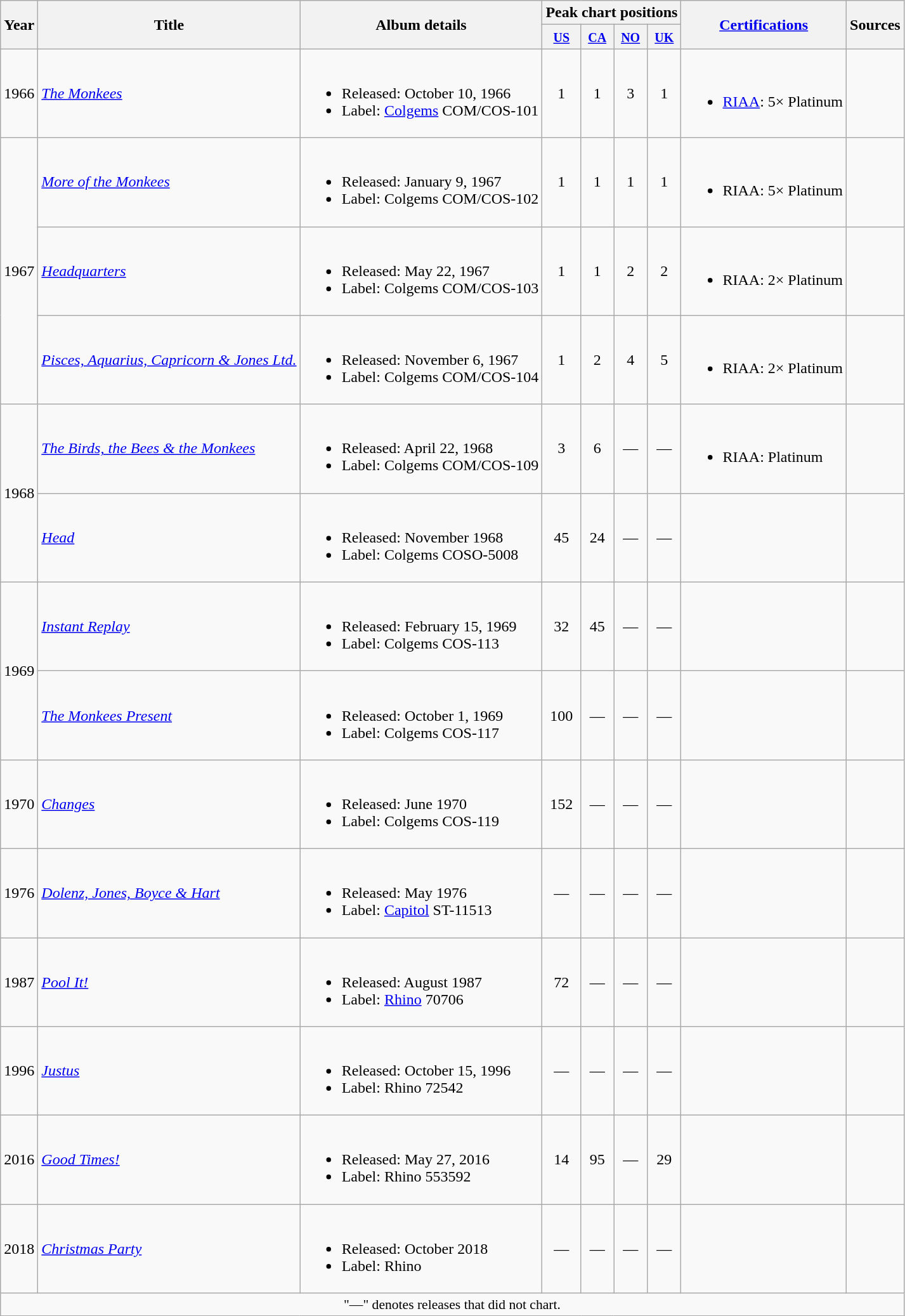<table class="wikitable">
<tr>
<th rowspan="2">Year</th>
<th rowspan="2">Title</th>
<th rowspan="2">Album details</th>
<th colspan="4">Peak chart positions</th>
<th rowspan="2"><a href='#'>Certifications</a></th>
<th rowspan="2">Sources</th>
</tr>
<tr>
<th><small><a href='#'>US</a><br></small></th>
<th><small><a href='#'>CA</a><br></small></th>
<th><small><a href='#'>NO</a><br></small></th>
<th><small><a href='#'>UK</a><br></small></th>
</tr>
<tr>
<td align="center">1966</td>
<td><em><a href='#'>The Monkees</a></em></td>
<td><br><ul><li>Released: October 10, 1966</li><li>Label: <a href='#'>Colgems</a> COM/COS-101</li></ul></td>
<td align="center">1</td>
<td align="center">1</td>
<td align="center">3</td>
<td align="center">1</td>
<td><br><ul><li><a href='#'>RIAA</a>: 5× Platinum</li></ul></td>
<td></td>
</tr>
<tr>
<td align="center" rowspan="3">1967</td>
<td><em><a href='#'>More of the Monkees</a></em></td>
<td><br><ul><li>Released: January 9, 1967</li><li>Label: Colgems COM/COS-102</li></ul></td>
<td align="center">1</td>
<td align="center">1</td>
<td align="center">1</td>
<td align="center">1</td>
<td><br><ul><li>RIAA: 5× Platinum</li></ul></td>
<td></td>
</tr>
<tr>
<td><em><a href='#'>Headquarters</a></em></td>
<td><br><ul><li>Released: May 22, 1967</li><li>Label: Colgems COM/COS-103</li></ul></td>
<td align="center">1</td>
<td align="center">1</td>
<td align="center">2</td>
<td align="center">2</td>
<td><br><ul><li>RIAA: 2× Platinum</li></ul></td>
<td></td>
</tr>
<tr>
<td><em><a href='#'>Pisces, Aquarius, Capricorn & Jones Ltd.</a></em></td>
<td><br><ul><li>Released: November 6, 1967</li><li>Label: Colgems COM/COS-104</li></ul></td>
<td align="center">1</td>
<td align="center">2</td>
<td align="center">4</td>
<td align="center">5</td>
<td><br><ul><li>RIAA: 2× Platinum</li></ul></td>
<td></td>
</tr>
<tr>
<td align="center" rowspan="2">1968</td>
<td><em><a href='#'>The Birds, the Bees & the Monkees</a></em></td>
<td><br><ul><li>Released: April 22, 1968</li><li>Label: Colgems COM/COS-109</li></ul></td>
<td align="center">3</td>
<td align="center">6</td>
<td align="center">—</td>
<td align="center">—</td>
<td><br><ul><li>RIAA: Platinum</li></ul></td>
<td></td>
</tr>
<tr>
<td><em><a href='#'>Head</a></em></td>
<td><br><ul><li>Released: November 1968</li><li>Label: Colgems COSO-5008</li></ul></td>
<td align="center">45</td>
<td align="center">24</td>
<td align="center">—</td>
<td align="center">—</td>
<td></td>
<td></td>
</tr>
<tr>
<td align="center" rowspan="2">1969</td>
<td><em><a href='#'>Instant Replay</a></em></td>
<td><br><ul><li>Released: February 15, 1969</li><li>Label: Colgems COS-113</li></ul></td>
<td align="center">32</td>
<td align="center">45</td>
<td align="center">—</td>
<td align="center">—</td>
<td></td>
<td></td>
</tr>
<tr>
<td><em><a href='#'>The Monkees Present</a></em></td>
<td><br><ul><li>Released: October 1, 1969</li><li>Label: Colgems COS-117</li></ul></td>
<td align="center">100</td>
<td align="center">—</td>
<td align="center">—</td>
<td align="center">—</td>
<td></td>
<td></td>
</tr>
<tr>
<td align="center">1970</td>
<td><em><a href='#'>Changes</a></em></td>
<td><br><ul><li>Released: June 1970</li><li>Label: Colgems COS-119</li></ul></td>
<td align="center">152 </td>
<td align="center">—</td>
<td align="center">—</td>
<td align="center">—</td>
<td></td>
<td></td>
</tr>
<tr>
<td align="center">1976</td>
<td><em><a href='#'>Dolenz, Jones, Boyce & Hart</a></em> </td>
<td><br><ul><li>Released: May 1976</li><li>Label: <a href='#'>Capitol</a> ST-11513</li></ul></td>
<td align="center">—</td>
<td align="center">—</td>
<td align="center">—</td>
<td align="center">—</td>
<td></td>
<td></td>
</tr>
<tr>
<td align="center">1987</td>
<td><em><a href='#'>Pool It!</a></em></td>
<td><br><ul><li>Released: August 1987</li><li>Label: <a href='#'>Rhino</a> 70706</li></ul></td>
<td align="center">72</td>
<td align="center">—</td>
<td align="center">—</td>
<td align="center">—</td>
<td></td>
<td></td>
</tr>
<tr>
<td align="center">1996</td>
<td><em><a href='#'>Justus</a></em></td>
<td><br><ul><li>Released: October 15, 1996 </li><li>Label: Rhino 72542</li></ul></td>
<td align="center">—</td>
<td align="center">—</td>
<td align="center">—</td>
<td align="center">—</td>
<td></td>
<td></td>
</tr>
<tr>
<td align="center">2016</td>
<td><em><a href='#'>Good Times!</a></em></td>
<td><br><ul><li>Released: May 27, 2016</li><li>Label: Rhino 553592</li></ul></td>
<td align="center">14</td>
<td align="center">95</td>
<td align="center">—</td>
<td align="center">29</td>
<td></td>
<td></td>
</tr>
<tr>
<td align="center">2018</td>
<td><em><a href='#'>Christmas Party</a></em></td>
<td><br><ul><li>Released: October 2018</li><li>Label: Rhino</li></ul></td>
<td align="center">—</td>
<td align="center">—</td>
<td align="center">—</td>
<td align="center">—</td>
<td></td>
<td></td>
</tr>
<tr>
<td colspan="9" align="center" style="font-size:90%">"—" denotes releases that did not chart.</td>
</tr>
</table>
